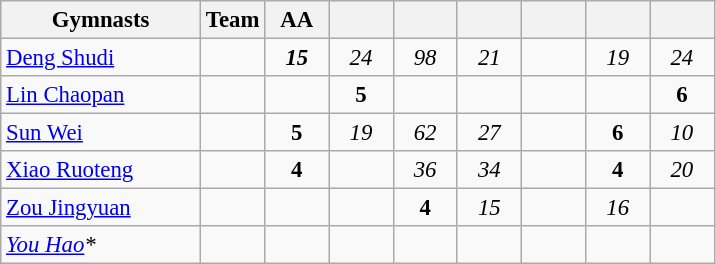<table class="wikitable sortable collapsible autocollapse plainrowheaders" style="text-align:center; font-size:95%;">
<tr>
<th width=28% class=unsortable>Gymnasts</th>
<th width=9% class=unsortable>Team</th>
<th width=9% class=unsortable>AA</th>
<th width=9% class=unsortable></th>
<th width=9% class=unsortable></th>
<th width=9% class=unsortable></th>
<th width=9% class=unsortable></th>
<th width=9% class=unsortable></th>
<th width=9% class=unsortable></th>
</tr>
<tr>
<td align=left><a href='#'>Deng Shudi</a></td>
<td></td>
<td><strong><em>15</em></strong></td>
<td><em>24</em></td>
<td><em>98</em></td>
<td><em>21</em></td>
<td></td>
<td><em>19</em></td>
<td><em>24</em></td>
</tr>
<tr>
<td align=left><a href='#'>Lin Chaopan</a></td>
<td></td>
<td></td>
<td><strong>5</strong></td>
<td></td>
<td></td>
<td></td>
<td></td>
<td><strong>6</strong></td>
</tr>
<tr>
<td align=left><a href='#'>Sun Wei</a></td>
<td></td>
<td><strong>5</strong></td>
<td><em>19</em></td>
<td><em>62</em></td>
<td><em>27</em></td>
<td></td>
<td><strong>6</strong></td>
<td><em>10</em></td>
</tr>
<tr>
<td align=left><a href='#'>Xiao Ruoteng</a></td>
<td></td>
<td><strong>4</strong></td>
<td></td>
<td><em>36</em></td>
<td><em>34</em></td>
<td></td>
<td><strong>4</strong></td>
<td><em>20</em></td>
</tr>
<tr>
<td align=left><a href='#'>Zou Jingyuan</a></td>
<td></td>
<td></td>
<td></td>
<td><strong>4</strong></td>
<td><em>15</em></td>
<td></td>
<td><em>16</em></td>
<td></td>
</tr>
<tr>
<td align=left><em><a href='#'>You Hao</a>*</em></td>
<td></td>
<td></td>
<td></td>
<td></td>
<td></td>
<td></td>
<td></td>
<td></td>
</tr>
</table>
